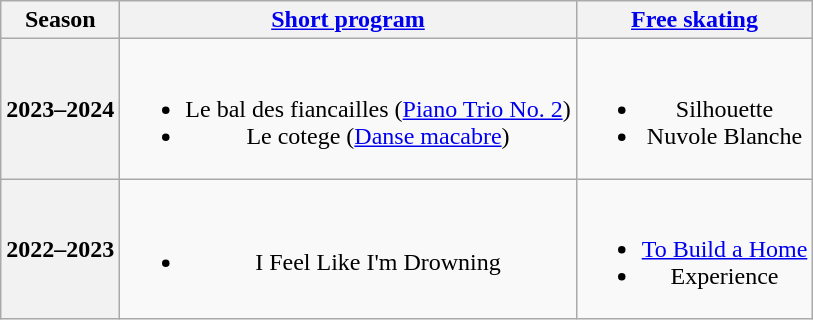<table class=wikitable style=text-align:center>
<tr>
<th>Season</th>
<th><a href='#'>Short program</a></th>
<th><a href='#'>Free skating</a></th>
</tr>
<tr>
<th>2023–2024 <br> </th>
<td><br><ul><li>Le bal des fiancailles (<a href='#'>Piano Trio No. 2</a>) <br> </li><li>Le cotege (<a href='#'>Danse macabre</a>) <br> </li></ul></td>
<td><br><ul><li>Silhouette <br> </li><li>Nuvole Blanche <br> </li></ul></td>
</tr>
<tr>
<th>2022–2023 <br> </th>
<td><br><ul><li>I Feel Like I'm Drowning <br> </li></ul></td>
<td><br><ul><li><a href='#'>To Build a Home</a> <br> </li><li>Experience <br> </li></ul></td>
</tr>
</table>
